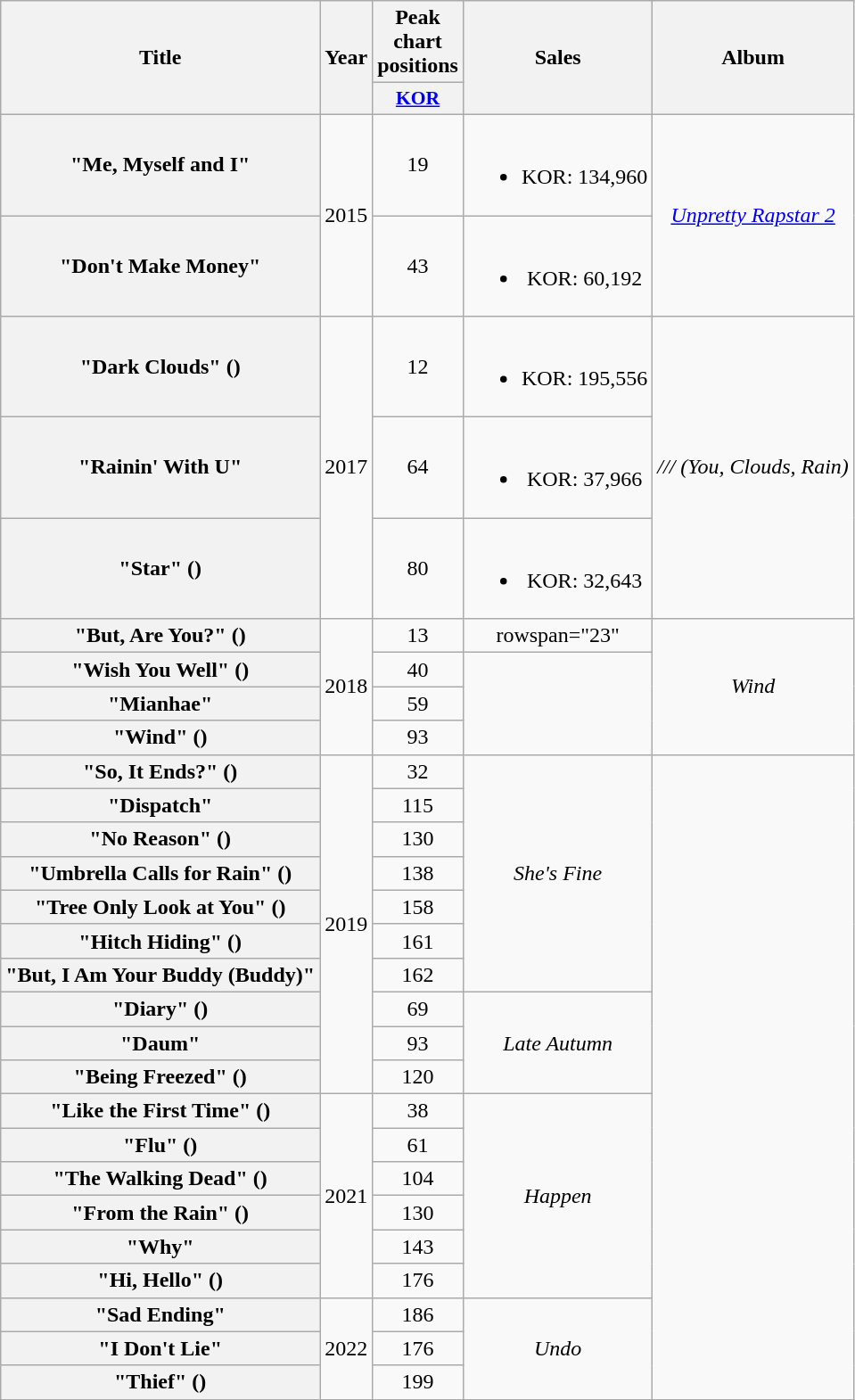<table class="wikitable plainrowheaders" style="text-align:center;">
<tr>
<th rowspan="2">Title</th>
<th rowspan="2">Year</th>
<th colspan="1">Peak chart<br>positions</th>
<th rowspan="2">Sales</th>
<th rowspan="2">Album</th>
</tr>
<tr>
<th style="width:2.6em;font-size:90%;"><a href='#'>KOR</a><br></th>
</tr>
<tr>
<th scope="row">"Me, Myself and I" </th>
<td rowspan="2">2015</td>
<td>19</td>
<td><br><ul><li>KOR: 134,960</li></ul></td>
<td rowspan="2"><em><a href='#'>Unpretty Rapstar 2</a></em></td>
</tr>
<tr>
<th scope="row">"Don't Make Money" </th>
<td>43</td>
<td><br><ul><li>KOR: 60,192</li></ul></td>
</tr>
<tr>
<th scope="row">"Dark Clouds" () </th>
<td rowspan="3">2017</td>
<td>12</td>
<td><br><ul><li>KOR: 195,556</li></ul></td>
<td rowspan="3"><em>/// (You, Clouds, Rain)</em></td>
</tr>
<tr>
<th scope="row">"Rainin' With U"</th>
<td>64</td>
<td><br><ul><li>KOR: 37,966</li></ul></td>
</tr>
<tr>
<th scope="row">"Star" () </th>
<td>80</td>
<td><br><ul><li>KOR: 32,643</li></ul></td>
</tr>
<tr>
<th scope="row">"But, Are You?" ()</th>
<td rowspan="4">2018</td>
<td>13</td>
<td>rowspan="23" </td>
<td rowspan="4"><em>Wind</em></td>
</tr>
<tr>
<th scope="row">"Wish You Well" () </th>
<td>40</td>
</tr>
<tr>
<th scope="row">"Mianhae"</th>
<td>59</td>
</tr>
<tr>
<th scope="row">"Wind" ()</th>
<td>93</td>
</tr>
<tr>
<th scope="row">"So, It Ends?" () </th>
<td rowspan="10">2019</td>
<td>32</td>
<td rowspan="7"><em>She's Fine</em></td>
</tr>
<tr>
<th scope="row">"Dispatch" </th>
<td>115</td>
</tr>
<tr>
<th scope="row">"No Reason" ()</th>
<td>130</td>
</tr>
<tr>
<th scope="row">"Umbrella Calls for Rain" () </th>
<td>138</td>
</tr>
<tr>
<th scope="row">"Tree Only Look at You" () </th>
<td>158</td>
</tr>
<tr>
<th scope="row">"Hitch Hiding" () </th>
<td>161</td>
</tr>
<tr>
<th scope="row">"But, I Am Your Buddy (Buddy)" </th>
<td>162</td>
</tr>
<tr>
<th scope="row">"Diary" ()</th>
<td>69</td>
<td rowspan="3"><em>Late Autumn</em></td>
</tr>
<tr>
<th scope="row">"Daum" </th>
<td>93</td>
</tr>
<tr>
<th scope="row">"Being Freezed" ()</th>
<td>120</td>
</tr>
<tr>
<th scope="row">"Like the First Time" () </th>
<td rowspan="6">2021</td>
<td>38</td>
<td rowspan="6"><em>Happen</em></td>
</tr>
<tr>
<th scope="row">"Flu" () </th>
<td>61</td>
</tr>
<tr>
<th scope="row">"The Walking Dead" () </th>
<td>104</td>
</tr>
<tr>
<th scope="row">"From the Rain" () </th>
<td>130</td>
</tr>
<tr>
<th scope="row">"Why"</th>
<td>143</td>
</tr>
<tr>
<th scope="row">"Hi, Hello" ()</th>
<td>176</td>
</tr>
<tr>
<th scope="row">"Sad Ending" </th>
<td rowspan="3">2022</td>
<td>186</td>
<td rowspan="3"><em>Undo</em></td>
</tr>
<tr>
<th scope="row">"I Don't Lie" </th>
<td>176</td>
</tr>
<tr>
<th scope="row">"Thief" () </th>
<td>199</td>
</tr>
</table>
